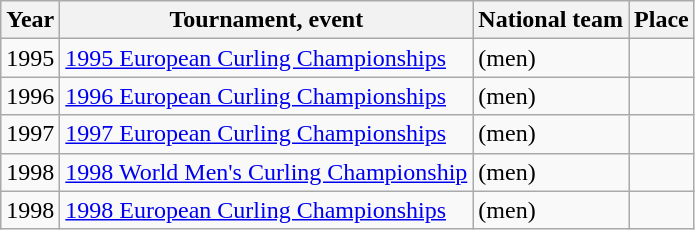<table class="wikitable">
<tr>
<th scope="col">Year</th>
<th scope="col">Tournament, event</th>
<th scope="col">National team</th>
<th scope="col">Place</th>
</tr>
<tr>
<td>1995</td>
<td><a href='#'>1995 European Curling Championships</a></td>
<td> (men)</td>
<td></td>
</tr>
<tr>
<td>1996</td>
<td><a href='#'>1996 European Curling Championships</a></td>
<td> (men)</td>
<td></td>
</tr>
<tr>
<td>1997</td>
<td><a href='#'>1997 European Curling Championships</a></td>
<td> (men)</td>
<td></td>
</tr>
<tr>
<td>1998</td>
<td><a href='#'>1998 World Men's Curling Championship</a></td>
<td> (men)</td>
<td></td>
</tr>
<tr>
<td>1998</td>
<td><a href='#'>1998 European Curling Championships</a></td>
<td> (men)</td>
<td></td>
</tr>
</table>
